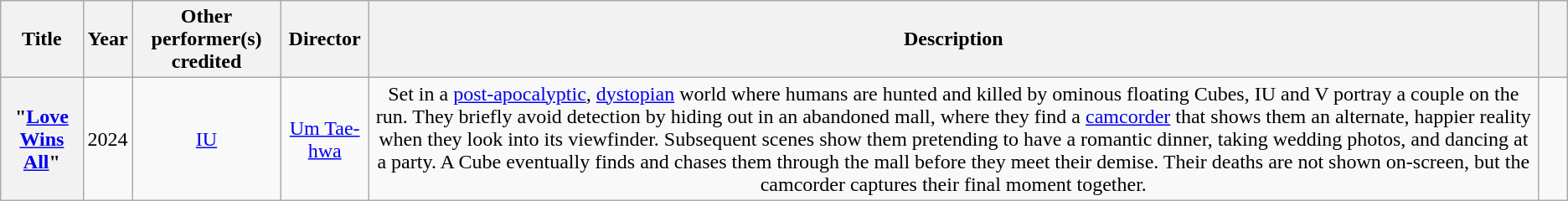<table class="wikitable plainrowheaders" style="text-align:center;">
<tr>
<th scope="col">Title</th>
<th scope="col">Year</th>
<th scope="col">Other performer(s) credited</th>
<th scope="col">Director</th>
<th scope="col">Description</th>
<th scope="col" style="width:1em;"></th>
</tr>
<tr>
<th scope="row">"<a href='#'>Love Wins All</a>"</th>
<td>2024</td>
<td><a href='#'>IU</a></td>
<td><a href='#'>Um Tae-hwa</a></td>
<td>Set in a <a href='#'>post-apocalyptic</a>,  <a href='#'>dystopian</a> world where humans are hunted and killed by ominous floating Cubes, IU and V portray a couple on the run. They briefly avoid detection by hiding out in an abandoned mall, where they find a <a href='#'>camcorder</a> that shows them an alternate, happier reality when they look into its viewfinder. Subsequent scenes show them pretending to have a romantic dinner, taking wedding photos, and dancing at a party. A Cube eventually finds and chases them through the mall before they meet their demise. Their deaths are not shown on-screen, but the camcorder captures their final moment together.</td>
<td></td>
</tr>
</table>
